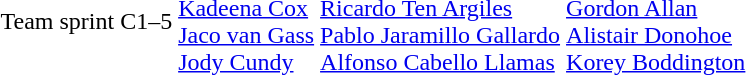<table>
<tr>
<td>Team sprint<br></td>
<td>C1–5</td>
<td><br><a href='#'>Kadeena Cox</a><br><a href='#'>Jaco van Gass</a><br><a href='#'>Jody Cundy</a></td>
<td><br><a href='#'>Ricardo Ten Argiles</a><br><a href='#'>Pablo Jaramillo Gallardo</a><br><a href='#'>Alfonso Cabello Llamas</a></td>
<td><br><a href='#'>Gordon Allan</a><br><a href='#'>Alistair Donohoe</a><br><a href='#'>Korey Boddington</a></td>
</tr>
</table>
